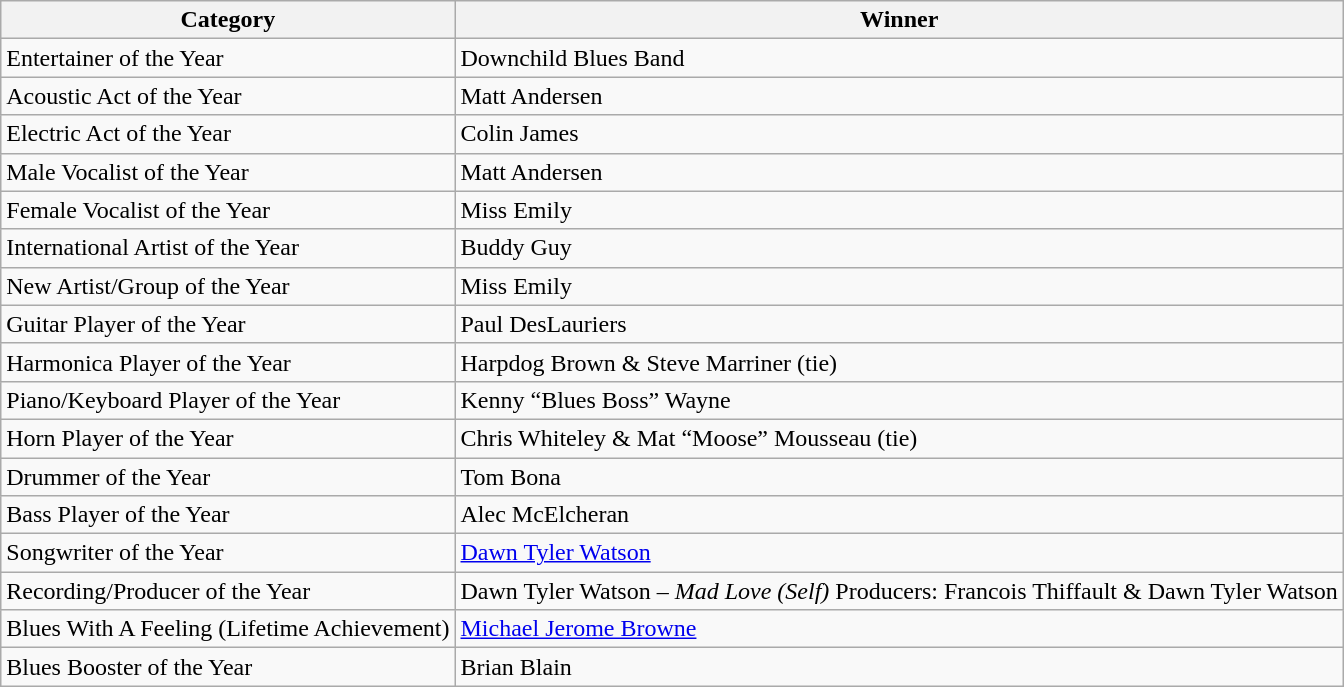<table class="wikitable sortable" style="text-align:centre">
<tr>
<th>Category</th>
<th>Winner</th>
</tr>
<tr>
<td>Entertainer of the Year</td>
<td>Downchild Blues Band</td>
</tr>
<tr>
<td>Acoustic Act of the Year</td>
<td>Matt Andersen</td>
</tr>
<tr>
<td>Electric Act of the Year</td>
<td>Colin James</td>
</tr>
<tr>
<td>Male Vocalist of the Year</td>
<td>Matt Andersen</td>
</tr>
<tr>
<td>Female Vocalist of the Year</td>
<td>Miss Emily</td>
</tr>
<tr>
<td>International Artist of the Year</td>
<td>Buddy Guy</td>
</tr>
<tr>
<td>New Artist/Group of the Year</td>
<td>Miss Emily</td>
</tr>
<tr>
<td>Guitar Player of the Year</td>
<td>Paul DesLauriers</td>
</tr>
<tr>
<td>Harmonica Player of the Year</td>
<td>Harpdog Brown & Steve Marriner (tie)</td>
</tr>
<tr>
<td>Piano/Keyboard Player of the Year</td>
<td>Kenny “Blues Boss” Wayne</td>
</tr>
<tr>
<td>Horn Player of the Year</td>
<td>Chris Whiteley & Mat “Moose” Mousseau (tie)</td>
</tr>
<tr>
<td>Drummer of the Year</td>
<td>Tom Bona</td>
</tr>
<tr>
<td>Bass Player of the Year</td>
<td>Alec McElcheran</td>
</tr>
<tr>
<td>Songwriter of the Year</td>
<td><a href='#'>Dawn Tyler Watson</a></td>
</tr>
<tr>
<td>Recording/Producer of the Year</td>
<td>Dawn Tyler Watson – <em>Mad Love (Self)</em> Producers: Francois Thiffault & Dawn Tyler Watson</td>
</tr>
<tr>
<td>Blues With A Feeling (Lifetime Achievement)</td>
<td><a href='#'>Michael Jerome Browne</a></td>
</tr>
<tr>
<td>Blues Booster of the Year</td>
<td>Brian Blain</td>
</tr>
</table>
